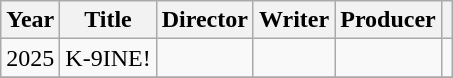<table class="wikitable style="text-align:center;">
<tr>
<th scope="col">Year</th>
<th scope="col">Title</th>
<th scope="col">Director</th>
<th scope="col">Writer</th>
<th scope="col">Producer</th>
<th scope="col" class="unsortable"></th>
</tr>
<tr>
<td rowspan="1">2025</td>
<td>K-9INE!</td>
<td></td>
<td></td>
<td></td>
<td style="text-align: center;"></td>
</tr>
<tr>
</tr>
</table>
